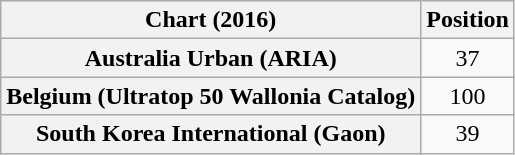<table class="wikitable sortable plainrowheaders" style="text-align:center">
<tr>
<th scope="col">Chart (2016)</th>
<th scope="col">Position</th>
</tr>
<tr>
<th scope="row">Australia Urban (ARIA)</th>
<td style="text-align:center;">37</td>
</tr>
<tr>
<th scope="row">Belgium (Ultratop 50 Wallonia Catalog)</th>
<td style="text-align:center;">100</td>
</tr>
<tr>
<th scope="row">South Korea International (Gaon)</th>
<td style="text-align:center;">39</td>
</tr>
</table>
